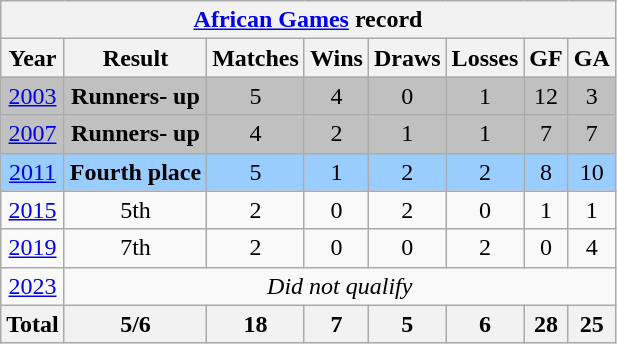<table class="wikitable" style="text-align: center;">
<tr>
<th colspan=8><a href='#'>African Games</a> record</th>
</tr>
<tr>
<th>Year</th>
<th>Result</th>
<th>Matches</th>
<th>Wins</th>
<th>Draws</th>
<th>Losses</th>
<th>GF</th>
<th>GA</th>
</tr>
<tr bgcolor=silver>
<td> <a href='#'>2003</a></td>
<td><strong>Runners- up</strong></td>
<td>5</td>
<td>4</td>
<td>0</td>
<td>1</td>
<td>12</td>
<td>3</td>
</tr>
<tr bgcolor=silver>
<td> <a href='#'>2007</a></td>
<td><strong>Runners- up</strong></td>
<td>4</td>
<td>2</td>
<td>1</td>
<td>1</td>
<td>7</td>
<td>7</td>
</tr>
<tr bgcolor=#9acdff>
<td> <a href='#'>2011</a></td>
<td><strong>Fourth place</strong></td>
<td>5</td>
<td>1</td>
<td>2</td>
<td>2</td>
<td>8</td>
<td>10</td>
</tr>
<tr>
<td> <a href='#'>2015</a></td>
<td>5th</td>
<td>2</td>
<td>0</td>
<td>2</td>
<td>0</td>
<td>1</td>
<td>1</td>
</tr>
<tr>
<td> <a href='#'>2019</a></td>
<td>7th</td>
<td>2</td>
<td>0</td>
<td>0</td>
<td>2</td>
<td>0</td>
<td>4</td>
</tr>
<tr>
<td> <a href='#'>2023</a></td>
<td colspan=8><em>Did not qualify</em></td>
</tr>
<tr>
<th>Total</th>
<th>5/6</th>
<th>18</th>
<th>7</th>
<th>5</th>
<th>6</th>
<th>28</th>
<th>25</th>
</tr>
</table>
